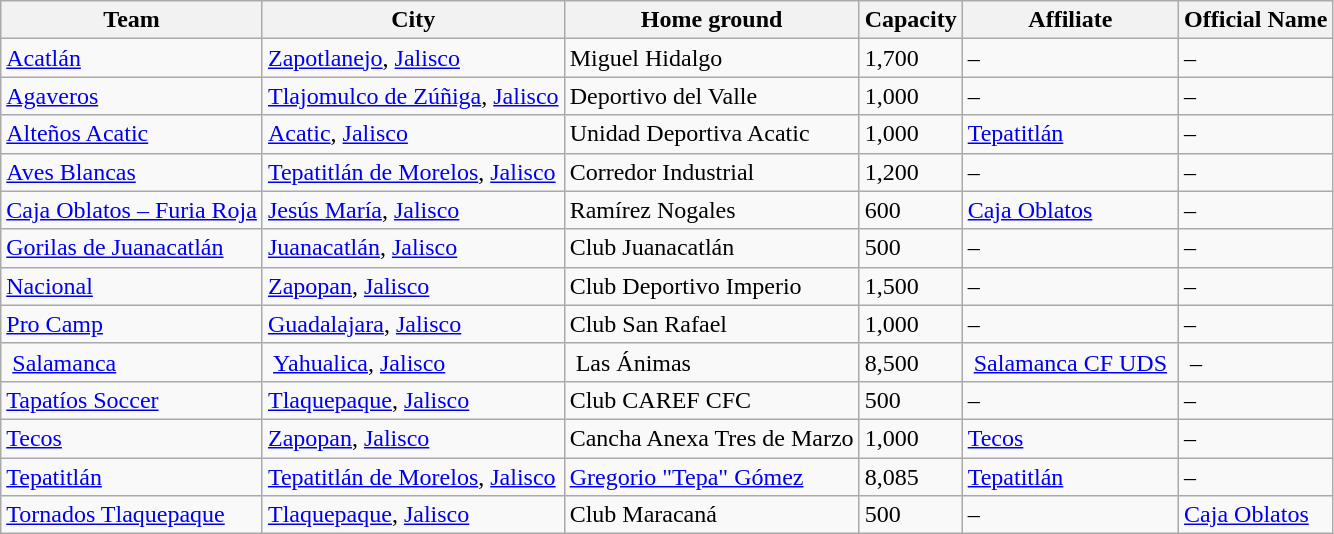<table class="wikitable sortable">
<tr>
<th>Team</th>
<th>City</th>
<th>Home ground</th>
<th>Capacity</th>
<th>Affiliate</th>
<th>Official Name</th>
</tr>
<tr>
<td><a href='#'>Acatlán</a></td>
<td><a href='#'>Zapotlanejo</a>, <a href='#'>Jalisco</a></td>
<td>Miguel Hidalgo</td>
<td>1,700</td>
<td>–</td>
<td>–</td>
</tr>
<tr>
<td><a href='#'>Agaveros</a></td>
<td><a href='#'>Tlajomulco de Zúñiga</a>, <a href='#'>Jalisco</a></td>
<td>Deportivo del Valle</td>
<td>1,000</td>
<td>–</td>
<td>–</td>
</tr>
<tr>
<td><a href='#'>Alteños Acatic</a></td>
<td><a href='#'>Acatic</a>, <a href='#'>Jalisco</a></td>
<td>Unidad Deportiva Acatic</td>
<td>1,000</td>
<td><a href='#'>Tepatitlán</a></td>
<td>–</td>
</tr>
<tr>
<td><a href='#'>Aves Blancas</a></td>
<td><a href='#'>Tepatitlán de Morelos</a>, <a href='#'>Jalisco</a></td>
<td>Corredor Industrial</td>
<td>1,200</td>
<td>–</td>
<td>–</td>
</tr>
<tr>
<td><a href='#'>Caja Oblatos – Furia Roja</a></td>
<td><a href='#'>Jesús María</a>, <a href='#'>Jalisco</a></td>
<td>Ramírez Nogales</td>
<td>600</td>
<td><a href='#'>Caja Oblatos</a></td>
<td>–</td>
</tr>
<tr>
<td><a href='#'>Gorilas de Juanacatlán</a></td>
<td><a href='#'>Juanacatlán</a>, <a href='#'>Jalisco</a></td>
<td>Club Juanacatlán</td>
<td>500</td>
<td>–</td>
<td>–</td>
</tr>
<tr>
<td><a href='#'>Nacional</a></td>
<td><a href='#'>Zapopan</a>, <a href='#'>Jalisco</a></td>
<td>Club Deportivo Imperio</td>
<td>1,500</td>
<td>–</td>
<td>–</td>
</tr>
<tr>
<td><a href='#'>Pro Camp</a></td>
<td><a href='#'>Guadalajara</a>, <a href='#'>Jalisco</a></td>
<td>Club San Rafael</td>
<td>1,000</td>
<td>–</td>
<td>–</td>
</tr>
<tr>
<td> <a href='#'>Salamanca</a></td>
<td> <a href='#'>Yahualica</a>, <a href='#'>Jalisco</a> </td>
<td> Las Ánimas </td>
<td>8,500</td>
<td> <a href='#'>Salamanca CF UDS</a> </td>
<td> –</td>
</tr>
<tr>
<td><a href='#'>Tapatíos Soccer</a></td>
<td><a href='#'>Tlaquepaque</a>, <a href='#'>Jalisco</a></td>
<td>Club CAREF CFC</td>
<td>500</td>
<td>–</td>
<td>–</td>
</tr>
<tr>
<td><a href='#'>Tecos</a></td>
<td><a href='#'>Zapopan</a>, <a href='#'>Jalisco</a></td>
<td>Cancha Anexa Tres de Marzo</td>
<td>1,000</td>
<td><a href='#'>Tecos</a></td>
<td>–</td>
</tr>
<tr>
<td><a href='#'>Tepatitlán</a></td>
<td><a href='#'>Tepatitlán de Morelos</a>, <a href='#'>Jalisco</a></td>
<td><a href='#'>Gregorio "Tepa" Gómez</a></td>
<td>8,085</td>
<td><a href='#'>Tepatitlán</a></td>
<td>–</td>
</tr>
<tr>
<td><a href='#'>Tornados Tlaquepaque</a></td>
<td><a href='#'>Tlaquepaque</a>, <a href='#'>Jalisco</a></td>
<td>Club Maracaná</td>
<td>500</td>
<td>–</td>
<td><a href='#'>Caja Oblatos</a></td>
</tr>
</table>
